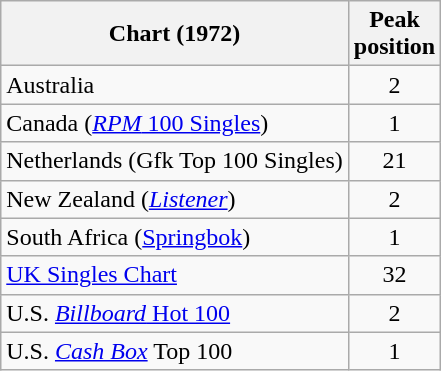<table class="wikitable sortable">
<tr>
<th>Chart (1972)</th>
<th>Peak<br>position</th>
</tr>
<tr>
<td>Australia</td>
<td style="text-align:center;">2</td>
</tr>
<tr>
<td>Canada (<a href='#'><em>RPM</em> 100 Singles</a>)</td>
<td style="text-align:center;">1</td>
</tr>
<tr>
<td>Netherlands (Gfk Top 100 Singles)</td>
<td style="text-align:center;">21</td>
</tr>
<tr>
<td>New Zealand (<em><a href='#'>Listener</a></em>)</td>
<td style="text-align:center;">2</td>
</tr>
<tr>
<td>South Africa (<a href='#'>Springbok</a>)</td>
<td align="center">1</td>
</tr>
<tr>
<td><a href='#'>UK Singles Chart</a></td>
<td style="text-align:center;">32</td>
</tr>
<tr>
<td>U.S. <a href='#'><em>Billboard</em> Hot 100</a></td>
<td style="text-align:center;">2</td>
</tr>
<tr>
<td>U.S. <em><a href='#'>Cash Box</a></em> Top 100 </td>
<td style="text-align:center;">1</td>
</tr>
</table>
